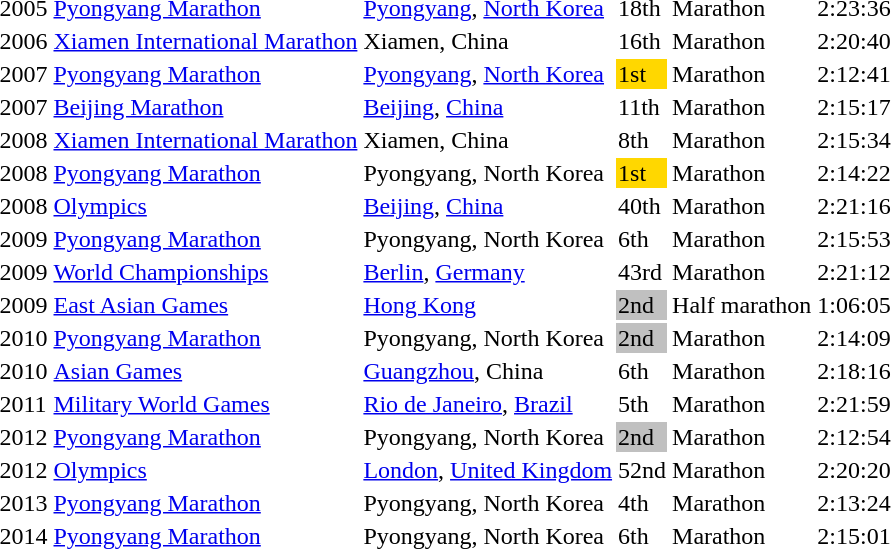<table>
<tr>
<td>2005</td>
<td><a href='#'>Pyongyang Marathon</a></td>
<td><a href='#'>Pyongyang</a>, <a href='#'>North Korea</a></td>
<td>18th</td>
<td>Marathon</td>
<td>2:23:36</td>
</tr>
<tr>
<td>2006</td>
<td><a href='#'>Xiamen International Marathon</a></td>
<td>Xiamen, China</td>
<td>16th</td>
<td>Marathon</td>
<td>2:20:40</td>
</tr>
<tr>
<td>2007</td>
<td><a href='#'>Pyongyang Marathon</a></td>
<td><a href='#'>Pyongyang</a>, <a href='#'>North Korea</a></td>
<td bgcolor="gold">1st</td>
<td>Marathon</td>
<td>2:12:41</td>
</tr>
<tr>
<td>2007</td>
<td><a href='#'>Beijing Marathon</a></td>
<td><a href='#'>Beijing</a>, <a href='#'>China</a></td>
<td>11th</td>
<td>Marathon</td>
<td>2:15:17</td>
</tr>
<tr>
<td>2008</td>
<td><a href='#'>Xiamen International Marathon</a></td>
<td>Xiamen, China</td>
<td>8th</td>
<td>Marathon</td>
<td>2:15:34</td>
</tr>
<tr>
<td>2008</td>
<td><a href='#'>Pyongyang Marathon</a></td>
<td>Pyongyang, North Korea</td>
<td bgcolor="gold">1st</td>
<td>Marathon</td>
<td>2:14:22</td>
</tr>
<tr>
<td>2008</td>
<td><a href='#'>Olympics</a></td>
<td><a href='#'>Beijing</a>, <a href='#'>China</a></td>
<td>40th</td>
<td>Marathon</td>
<td>2:21:16</td>
</tr>
<tr>
<td>2009</td>
<td><a href='#'>Pyongyang Marathon</a></td>
<td>Pyongyang, North Korea</td>
<td>6th</td>
<td>Marathon</td>
<td>2:15:53</td>
</tr>
<tr>
<td>2009</td>
<td><a href='#'>World Championships</a></td>
<td><a href='#'>Berlin</a>, <a href='#'>Germany</a></td>
<td>43rd</td>
<td>Marathon</td>
<td>2:21:12</td>
</tr>
<tr>
<td>2009</td>
<td><a href='#'>East Asian Games</a></td>
<td><a href='#'>Hong Kong</a></td>
<td bgcolor="silver">2nd</td>
<td>Half marathon</td>
<td>1:06:05</td>
</tr>
<tr>
<td>2010</td>
<td><a href='#'>Pyongyang Marathon</a></td>
<td>Pyongyang, North Korea</td>
<td bgcolor="silver">2nd</td>
<td>Marathon</td>
<td>2:14:09</td>
</tr>
<tr>
<td>2010</td>
<td><a href='#'>Asian Games</a></td>
<td><a href='#'>Guangzhou</a>, China</td>
<td>6th</td>
<td>Marathon</td>
<td>2:18:16</td>
</tr>
<tr>
<td>2011</td>
<td><a href='#'>Military World Games</a></td>
<td><a href='#'>Rio de Janeiro</a>, <a href='#'>Brazil</a></td>
<td>5th</td>
<td>Marathon</td>
<td>2:21:59</td>
</tr>
<tr>
<td>2012</td>
<td><a href='#'>Pyongyang Marathon</a></td>
<td>Pyongyang, North Korea</td>
<td bgcolor="silver">2nd</td>
<td>Marathon</td>
<td>2:12:54</td>
</tr>
<tr>
<td>2012</td>
<td><a href='#'>Olympics</a></td>
<td><a href='#'>London</a>, <a href='#'>United Kingdom</a></td>
<td>52nd</td>
<td>Marathon</td>
<td>2:20:20</td>
</tr>
<tr>
<td>2013</td>
<td><a href='#'>Pyongyang Marathon</a></td>
<td>Pyongyang, North Korea</td>
<td>4th</td>
<td>Marathon</td>
<td>2:13:24</td>
</tr>
<tr>
<td>2014</td>
<td><a href='#'>Pyongyang Marathon</a></td>
<td>Pyongyang, North Korea</td>
<td>6th</td>
<td>Marathon</td>
<td>2:15:01</td>
</tr>
</table>
